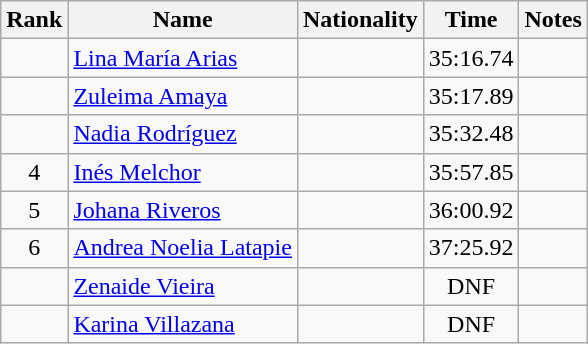<table class="wikitable sortable" style="text-align:center">
<tr>
<th>Rank</th>
<th>Name</th>
<th>Nationality</th>
<th>Time</th>
<th>Notes</th>
</tr>
<tr>
<td align=center></td>
<td align=left><a href='#'>Lina María Arias</a></td>
<td align=left></td>
<td>35:16.74</td>
<td></td>
</tr>
<tr>
<td align=center></td>
<td align=left><a href='#'>Zuleima Amaya</a></td>
<td align=left></td>
<td>35:17.89</td>
<td></td>
</tr>
<tr>
<td align=center></td>
<td align=left><a href='#'>Nadia Rodríguez</a></td>
<td align=left></td>
<td>35:32.48</td>
<td></td>
</tr>
<tr>
<td align=center>4</td>
<td align=left><a href='#'>Inés Melchor</a></td>
<td align=left></td>
<td>35:57.85</td>
<td></td>
</tr>
<tr>
<td align=center>5</td>
<td align=left><a href='#'>Johana Riveros</a></td>
<td align=left></td>
<td>36:00.92</td>
<td></td>
</tr>
<tr>
<td align=center>6</td>
<td align=left><a href='#'>Andrea Noelia Latapie</a></td>
<td align=left></td>
<td>37:25.92</td>
<td></td>
</tr>
<tr>
<td align=center></td>
<td align=left><a href='#'>Zenaide Vieira</a></td>
<td align=left></td>
<td>DNF</td>
<td></td>
</tr>
<tr>
<td align=center></td>
<td align=left><a href='#'>Karina Villazana</a></td>
<td align=left></td>
<td>DNF</td>
<td></td>
</tr>
</table>
